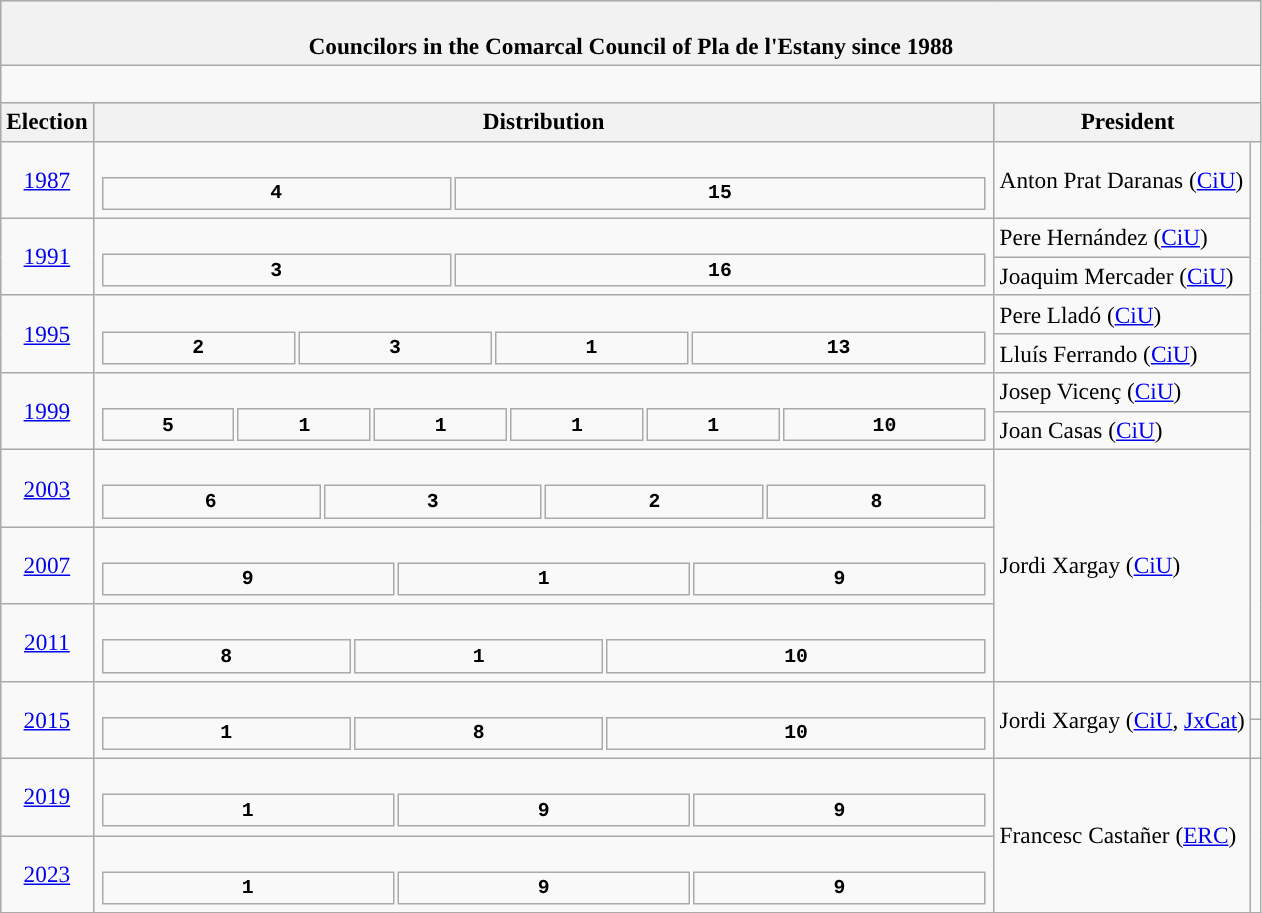<table class="wikitable" style="font-size:97%;">
<tr bgcolor="#CCCCCC">
<th colspan="4"><br>Councilors in the Comarcal Council of Pla de l'Estany since 1988</th>
</tr>
<tr>
<td colspan="4"><br>











</td>
</tr>
<tr bgcolor="#CCCCCC">
<th>Election</th>
<th>Distribution</th>
<th colspan="2">President</th>
</tr>
<tr>
<td align=center><a href='#'>1987</a></td>
<td><br><table style="width:45em; font-size:85%; text-align:center; font-family:Courier New;">
<tr style="font-weight:bold">
<td style="background:">4</td>
<td style="background:">15</td>
</tr>
</table>
</td>
<td>Anton Prat Daranas (<a href='#'>CiU</a>)</td>
<td rowspan="10" style="background:"></td>
</tr>
<tr>
<td rowspan="2" align=center><a href='#'>1991</a></td>
<td rowspan="2"><br><table style="width:45em; font-size:85%; text-align:center; font-family:Courier New;">
<tr style="font-weight:bold">
<td style="background:">3</td>
<td style="background:">16</td>
</tr>
</table>
</td>
<td>Pere Hernández (<a href='#'>CiU</a>) </td>
</tr>
<tr>
<td>Joaquim Mercader (<a href='#'>CiU</a>) </td>
</tr>
<tr>
<td rowspan="2" align=center><a href='#'>1995</a></td>
<td rowspan="2"><br><table style="width:45em; font-size:85%; text-align:center; font-family:Courier New;">
<tr style="font-weight:bold">
<td style="background:">2</td>
<td style="background:">3</td>
<td style="background:">1</td>
<td style="background:">13</td>
</tr>
</table>
</td>
<td>Pere Lladó (<a href='#'>CiU</a>) </td>
</tr>
<tr>
<td>Lluís Ferrando (<a href='#'>CiU</a>) </td>
</tr>
<tr>
<td rowspan="2" align=center><a href='#'>1999</a></td>
<td rowspan="2"><br><table style="width:45em; font-size:85%; text-align:center; font-family:Courier New;">
<tr style="font-weight:bold">
<td style="background:">5</td>
<td style="background:">1</td>
<td style="background:">1</td>
<td style="background:">1</td>
<td style="background:">1</td>
<td style="background:">10</td>
</tr>
</table>
</td>
<td>Josep Vicenç (<a href='#'>CiU</a>) </td>
</tr>
<tr>
<td>Joan Casas (<a href='#'>CiU</a>) </td>
</tr>
<tr>
<td align=center><a href='#'>2003</a></td>
<td><br><table style="width:45em; font-size:85%; text-align:center; font-family:Courier New;">
<tr style="font-weight:bold">
<td style="background:">6</td>
<td style="background:">3</td>
<td style="background:">2</td>
<td style="background:">8</td>
</tr>
</table>
</td>
<td rowspan="3">Jordi Xargay (<a href='#'>CiU</a>)</td>
</tr>
<tr>
<td align=center><a href='#'>2007</a></td>
<td><br><table style="width:45em; font-size:85%; text-align:center; font-family:Courier New;">
<tr style="font-weight:bold">
<td style="background:">9</td>
<td style="background:">1</td>
<td style="background:">9</td>
</tr>
</table>
</td>
</tr>
<tr>
<td align=center><a href='#'>2011</a></td>
<td><br><table style="width:45em; font-size:85%; text-align:center; font-family:Courier New;">
<tr style="font-weight:bold">
<td style="background:">8</td>
<td style="background:">1</td>
<td style="background:">10</td>
</tr>
</table>
</td>
</tr>
<tr>
<td rowspan="2" align=center><a href='#'>2015</a></td>
<td rowspan="2"><br><table style="width:45em; font-size:85%; text-align:center; font-family:Courier New;">
<tr style="font-weight:bold">
<td style="background:">1</td>
<td style="background:">8</td>
<td style="background:">10</td>
</tr>
</table>
</td>
<td rowspan="2">Jordi Xargay (<a href='#'>CiU</a>, <a href='#'>JxCat</a>)</td>
<td style="background:"></td>
</tr>
<tr>
<td style="background:"></td>
</tr>
<tr>
<td align=center><a href='#'>2019</a></td>
<td><br><table style="width:45em; font-size:85%; text-align:center; font-family:Courier New;">
<tr style="font-weight:bold">
<td style="background:">1</td>
<td style="background:">9</td>
<td style="background:">9</td>
</tr>
</table>
</td>
<td rowspan="2">Francesc Castañer (<a href='#'>ERC</a>)</td>
<td rowspan="2" style="background:"></td>
</tr>
<tr>
<td align=center><a href='#'>2023</a></td>
<td><br><table style="width:45em; font-size:85%; text-align:center; font-family:Courier New;">
<tr style="font-weight:bold">
<td style="background:">1</td>
<td style="background:">9</td>
<td style="background:">9</td>
</tr>
</table>
</td>
</tr>
</table>
